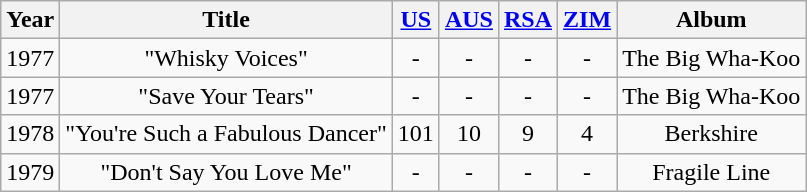<table class="wikitable" style="text-align:center;">
<tr>
<th>Year</th>
<th>Title</th>
<th><a href='#'>US</a></th>
<th><a href='#'>AUS</a></th>
<th><a href='#'>RSA</a></th>
<th><a href='#'>ZIM</a></th>
<th>Album</th>
</tr>
<tr>
<td>1977</td>
<td>"Whisky Voices"</td>
<td>-</td>
<td>-</td>
<td>-</td>
<td>-</td>
<td>The Big Wha-Koo</td>
</tr>
<tr>
<td>1977</td>
<td>"Save Your Tears"</td>
<td>-</td>
<td>-</td>
<td>-</td>
<td>-</td>
<td>The Big Wha-Koo</td>
</tr>
<tr>
<td>1978</td>
<td>"You're Such a Fabulous Dancer"</td>
<td>101</td>
<td>10</td>
<td>9</td>
<td>4</td>
<td>Berkshire</td>
</tr>
<tr>
<td>1979</td>
<td>"Don't Say You Love Me"</td>
<td>-</td>
<td>-</td>
<td>-</td>
<td>-</td>
<td>Fragile Line</td>
</tr>
</table>
